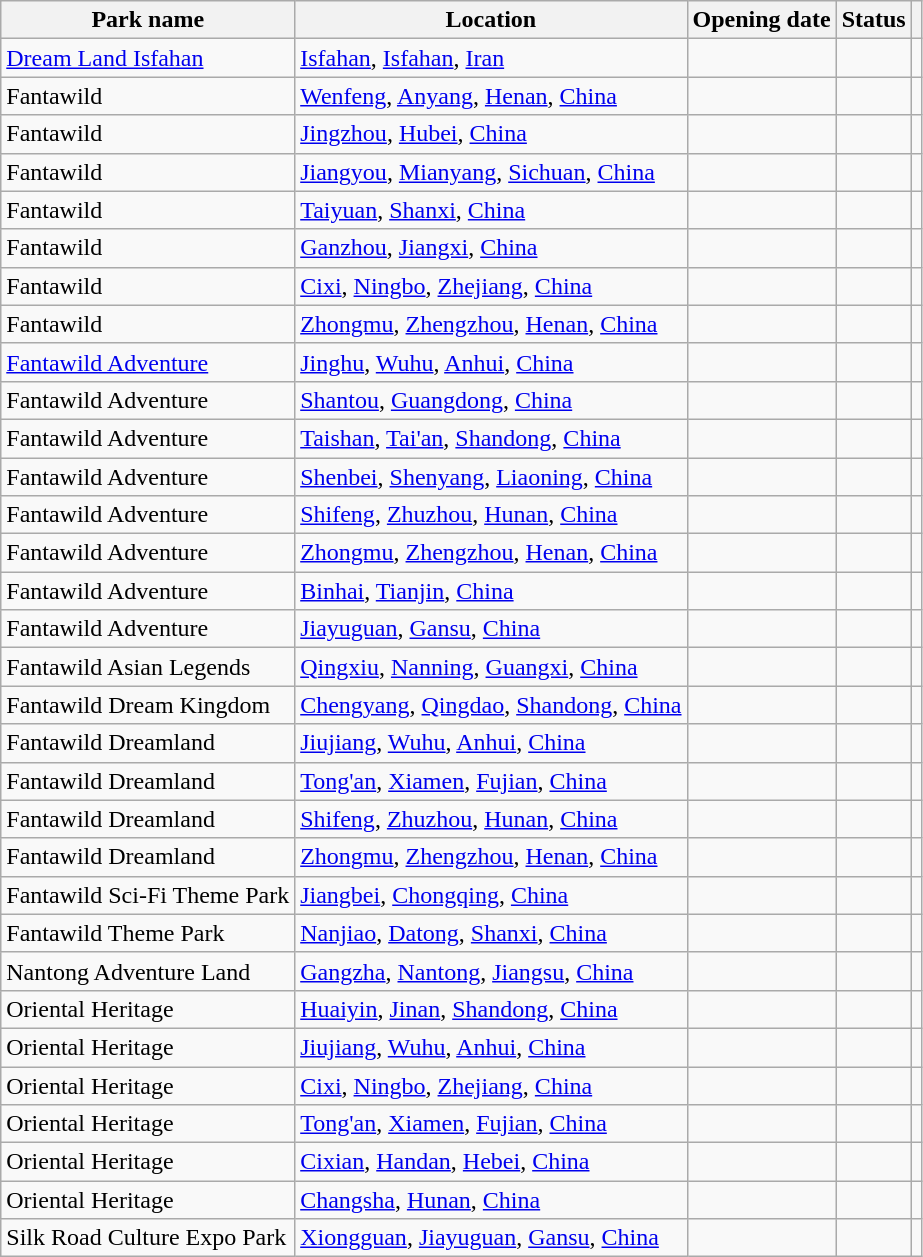<table class="wikitable sortable">
<tr>
<th>Park name</th>
<th>Location</th>
<th>Opening date</th>
<th>Status</th>
<th class="unsortable"></th>
</tr>
<tr>
<td><a href='#'>Dream Land Isfahan</a></td>
<td><a href='#'>Isfahan</a>, <a href='#'>Isfahan</a>, <a href='#'>Iran</a></td>
<td></td>
<td></td>
<td></td>
</tr>
<tr>
<td>Fantawild</td>
<td><a href='#'>Wenfeng</a>, <a href='#'>Anyang</a>, <a href='#'>Henan</a>, <a href='#'>China</a></td>
<td></td>
<td></td>
<td></td>
</tr>
<tr>
<td>Fantawild</td>
<td><a href='#'>Jingzhou</a>, <a href='#'>Hubei</a>, <a href='#'>China</a></td>
<td></td>
<td></td>
<td></td>
</tr>
<tr>
<td>Fantawild</td>
<td><a href='#'>Jiangyou</a>, <a href='#'>Mianyang</a>, <a href='#'>Sichuan</a>, <a href='#'>China</a></td>
<td></td>
<td></td>
<td></td>
</tr>
<tr>
<td>Fantawild</td>
<td><a href='#'>Taiyuan</a>, <a href='#'>Shanxi</a>, <a href='#'>China</a></td>
<td></td>
<td></td>
<td></td>
</tr>
<tr>
<td>Fantawild</td>
<td><a href='#'>Ganzhou</a>, <a href='#'>Jiangxi</a>, <a href='#'>China</a></td>
<td></td>
<td></td>
<td></td>
</tr>
<tr>
<td>Fantawild</td>
<td><a href='#'>Cixi</a>, <a href='#'>Ningbo</a>, <a href='#'>Zhejiang</a>, <a href='#'>China</a></td>
<td></td>
<td></td>
<td></td>
</tr>
<tr>
<td>Fantawild</td>
<td><a href='#'>Zhongmu</a>, <a href='#'>Zhengzhou</a>, <a href='#'>Henan</a>, <a href='#'>China</a></td>
<td></td>
<td></td>
<td></td>
</tr>
<tr>
<td><a href='#'>Fantawild Adventure</a></td>
<td><a href='#'>Jinghu</a>, <a href='#'>Wuhu</a>, <a href='#'>Anhui</a>, <a href='#'>China</a></td>
<td></td>
<td></td>
<td></td>
</tr>
<tr>
<td>Fantawild Adventure</td>
<td><a href='#'>Shantou</a>, <a href='#'>Guangdong</a>, <a href='#'>China</a></td>
<td></td>
<td></td>
<td></td>
</tr>
<tr>
<td>Fantawild Adventure</td>
<td><a href='#'>Taishan</a>, <a href='#'>Tai'an</a>, <a href='#'>Shandong</a>, <a href='#'>China</a></td>
<td></td>
<td></td>
<td></td>
</tr>
<tr>
<td>Fantawild Adventure</td>
<td><a href='#'>Shenbei</a>, <a href='#'>Shenyang</a>, <a href='#'>Liaoning</a>, <a href='#'>China</a></td>
<td></td>
<td></td>
<td></td>
</tr>
<tr>
<td>Fantawild Adventure</td>
<td><a href='#'>Shifeng</a>, <a href='#'>Zhuzhou</a>, <a href='#'>Hunan</a>, <a href='#'>China</a></td>
<td></td>
<td></td>
<td></td>
</tr>
<tr>
<td>Fantawild Adventure</td>
<td><a href='#'>Zhongmu</a>, <a href='#'>Zhengzhou</a>, <a href='#'>Henan</a>, <a href='#'>China</a></td>
<td></td>
<td></td>
<td></td>
</tr>
<tr>
<td>Fantawild Adventure</td>
<td><a href='#'>Binhai</a>, <a href='#'>Tianjin</a>, <a href='#'>China</a></td>
<td></td>
<td></td>
<td></td>
</tr>
<tr>
<td>Fantawild Adventure</td>
<td><a href='#'>Jiayuguan</a>, <a href='#'>Gansu</a>, <a href='#'>China</a></td>
<td></td>
<td></td>
<td></td>
</tr>
<tr>
<td>Fantawild Asian Legends</td>
<td><a href='#'>Qingxiu</a>, <a href='#'>Nanning</a>, <a href='#'>Guangxi</a>, <a href='#'>China</a></td>
<td></td>
<td></td>
<td></td>
</tr>
<tr>
<td>Fantawild Dream Kingdom</td>
<td><a href='#'>Chengyang</a>, <a href='#'>Qingdao</a>, <a href='#'>Shandong</a>, <a href='#'>China</a></td>
<td></td>
<td></td>
<td></td>
</tr>
<tr>
<td>Fantawild Dreamland</td>
<td><a href='#'>Jiujiang</a>, <a href='#'>Wuhu</a>, <a href='#'>Anhui</a>, <a href='#'>China</a></td>
<td></td>
<td></td>
<td></td>
</tr>
<tr>
<td>Fantawild Dreamland</td>
<td><a href='#'>Tong'an</a>, <a href='#'>Xiamen</a>, <a href='#'>Fujian</a>, <a href='#'>China</a></td>
<td></td>
<td></td>
<td></td>
</tr>
<tr>
<td>Fantawild Dreamland</td>
<td><a href='#'>Shifeng</a>, <a href='#'>Zhuzhou</a>, <a href='#'>Hunan</a>, <a href='#'>China</a></td>
<td></td>
<td></td>
<td></td>
</tr>
<tr>
<td>Fantawild Dreamland</td>
<td><a href='#'>Zhongmu</a>, <a href='#'>Zhengzhou</a>, <a href='#'>Henan</a>, <a href='#'>China</a></td>
<td></td>
<td></td>
<td></td>
</tr>
<tr>
<td>Fantawild Sci-Fi Theme Park</td>
<td><a href='#'>Jiangbei</a>, <a href='#'>Chongqing</a>, <a href='#'>China</a></td>
<td></td>
<td></td>
<td></td>
</tr>
<tr>
<td>Fantawild Theme Park</td>
<td><a href='#'>Nanjiao</a>, <a href='#'>Datong</a>, <a href='#'>Shanxi</a>, <a href='#'>China</a></td>
<td></td>
<td></td>
<td></td>
</tr>
<tr>
<td>Nantong Adventure Land</td>
<td><a href='#'>Gangzha</a>, <a href='#'>Nantong</a>, <a href='#'>Jiangsu</a>, <a href='#'>China</a></td>
<td></td>
<td></td>
<td></td>
</tr>
<tr>
<td>Oriental Heritage</td>
<td><a href='#'>Huaiyin</a>, <a href='#'>Jinan</a>, <a href='#'>Shandong</a>, <a href='#'>China</a></td>
<td></td>
<td></td>
<td></td>
</tr>
<tr>
<td>Oriental Heritage</td>
<td><a href='#'>Jiujiang</a>, <a href='#'>Wuhu</a>, <a href='#'>Anhui</a>, <a href='#'>China</a></td>
<td></td>
<td></td>
<td></td>
</tr>
<tr>
<td>Oriental Heritage</td>
<td><a href='#'>Cixi</a>, <a href='#'>Ningbo</a>, <a href='#'>Zhejiang</a>, <a href='#'>China</a></td>
<td></td>
<td></td>
<td></td>
</tr>
<tr>
<td>Oriental Heritage</td>
<td><a href='#'>Tong'an</a>, <a href='#'>Xiamen</a>, <a href='#'>Fujian</a>, <a href='#'>China</a></td>
<td></td>
<td></td>
<td></td>
</tr>
<tr>
<td>Oriental Heritage</td>
<td><a href='#'>Cixian</a>, <a href='#'>Handan</a>, <a href='#'>Hebei</a>, <a href='#'>China</a></td>
<td></td>
<td></td>
<td></td>
</tr>
<tr>
<td>Oriental Heritage</td>
<td><a href='#'>Changsha</a>, <a href='#'>Hunan</a>, <a href='#'>China</a></td>
<td></td>
<td></td>
<td></td>
</tr>
<tr>
<td>Silk Road Culture Expo Park</td>
<td><a href='#'>Xiongguan</a>, <a href='#'>Jiayuguan</a>, <a href='#'>Gansu</a>, <a href='#'>China</a></td>
<td></td>
<td></td>
<td></td>
</tr>
</table>
